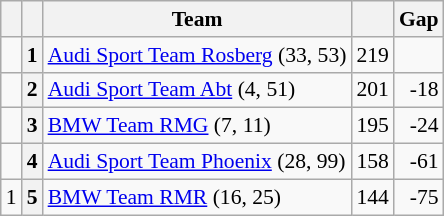<table class="wikitable" style="font-size: 90%;">
<tr>
<th></th>
<th></th>
<th>Team</th>
<th></th>
<th>Gap</th>
</tr>
<tr>
<td align="left"></td>
<th>1</th>
<td> <a href='#'>Audi Sport Team Rosberg</a> (33, 53)</td>
<td align="right">219</td>
<td align="right"></td>
</tr>
<tr>
<td align="left"></td>
<th>2</th>
<td> <a href='#'>Audi Sport Team Abt</a> (4, 51)</td>
<td align="right">201</td>
<td align="right">-18</td>
</tr>
<tr>
<td align="left"></td>
<th>3</th>
<td> <a href='#'>BMW Team RMG</a> (7, 11)</td>
<td align="right">195</td>
<td align="right">-24</td>
</tr>
<tr>
<td align="left"></td>
<th>4</th>
<td> <a href='#'>Audi Sport Team Phoenix</a> (28, 99)</td>
<td align="right">158</td>
<td align="right">-61</td>
</tr>
<tr>
<td align="left"> 1</td>
<th>5</th>
<td> <a href='#'>BMW Team RMR</a> (16, 25)</td>
<td align="right">144</td>
<td align="right">-75</td>
</tr>
</table>
